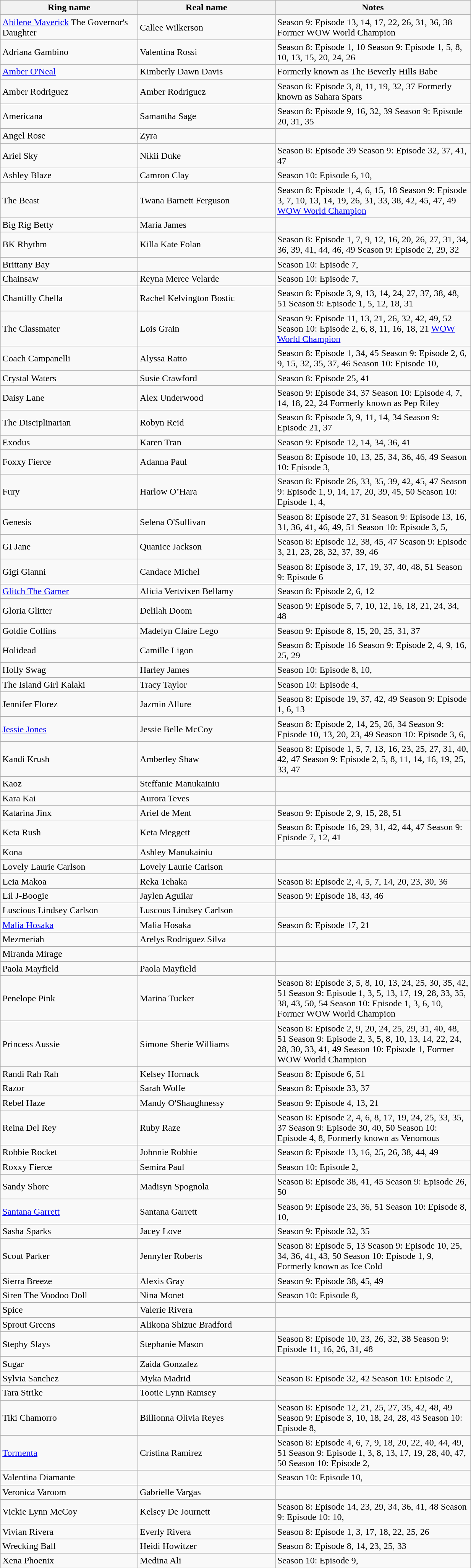<table class="wikitable sortable" style="width:65%;">
<tr>
<th width=19%>Ring name</th>
<th width=19%>Real name</th>
<th width=27%>Notes</th>
</tr>
<tr>
<td><a href='#'>Abilene Maverick</a> The Governor's Daughter</td>
<td>Callee Wilkerson</td>
<td>Season 9: Episode 13, 14, 17, 22, 26, 31, 36, 38  Former WOW World Champion</td>
</tr>
<tr>
<td>Adriana Gambino</td>
<td>Valentina Rossi</td>
<td>Season 8: Episode 1, 10  Season 9: Episode 1, 5, 8, 10, 13, 15, 20, 24, 26</td>
</tr>
<tr>
<td><a href='#'>Amber O'Neal</a></td>
<td>Kimberly Dawn Davis</td>
<td>Formerly known as The Beverly Hills Babe</td>
</tr>
<tr>
<td>Amber Rodriguez</td>
<td>Amber Rodriguez</td>
<td>Season 8: Episode 3, 8, 11, 19, 32, 37  Formerly known as Sahara Spars</td>
</tr>
<tr>
<td>Americana</td>
<td>Samantha Sage</td>
<td>Season 8: Episode 9, 16, 32, 39  Season 9: Episode 20, 31, 35</td>
</tr>
<tr>
<td>Angel Rose</td>
<td>Zyra</td>
<td></td>
</tr>
<tr>
<td>Ariel Sky</td>
<td>Nikii Duke</td>
<td>Season 8: Episode 39  Season 9: Episode 32, 37, 41, 47</td>
</tr>
<tr>
<td>Ashley Blaze</td>
<td>Camron Clay</td>
<td>Season 10: Episode 6, 10,</td>
</tr>
<tr>
<td>The Beast</td>
<td>Twana Barnett Ferguson</td>
<td>Season 8: Episode 1, 4, 6, 15, 18  Season 9: Episode 3, 7, 10, 13, 14, 19, 26, 31, 33, 38, 42, 45, 47, 49  <a href='#'>WOW World Champion</a></td>
</tr>
<tr>
<td>Big Rig Betty</td>
<td>Maria James</td>
<td></td>
</tr>
<tr>
<td>BK Rhythm</td>
<td>Killa Kate Folan</td>
<td>Season 8: Episode 1, 7, 9, 12, 16, 20, 26, 27, 31, 34, 36, 39, 41, 44, 46, 49  Season 9: Episode 2, 29, 32</td>
</tr>
<tr>
<td>Brittany Bay</td>
<td></td>
<td>Season 10: Episode 7,</td>
</tr>
<tr>
<td>Chainsaw</td>
<td>Reyna Meree Velarde</td>
<td Season 8: Episode 23, 25, 29, 31, 38, 42, 48 >Season 10: Episode 7,</td>
</tr>
<tr>
<td>Chantilly Chella</td>
<td>Rachel Kelvington Bostic</td>
<td>Season 8: Episode 3, 9, 13, 14, 24, 27, 37, 38, 48, 51  Season 9: Episode 1, 5, 12, 18, 31</td>
</tr>
<tr>
<td>The Classmater</td>
<td>Lois Grain</td>
<td>Season 9: Episode 11, 13, 21, 26, 32, 42, 49, 52  Season 10: Episode 2, 6, 8, 11, 16, 18, 21 <a href='#'>WOW World Champion</a></td>
</tr>
<tr>
<td>Coach Campanelli</td>
<td>Alyssa Ratto</td>
<td>Season 8: Episode 1, 34, 45  Season 9: Episode 2, 6, 9, 15, 32, 35, 37, 46  Season 10: Episode 10,</td>
</tr>
<tr>
<td>Crystal Waters</td>
<td>Susie Crawford</td>
<td>Season 8: Episode 25, 41</td>
</tr>
<tr>
<td>Daisy Lane</td>
<td>Alex Underwood</td>
<td>Season 9: Episode 34, 37  Season 10: Episode 4, 7, 14, 18, 22, 24 Formerly known as Pep Riley</td>
</tr>
<tr>
<td>The Disciplinarian</td>
<td>Robyn Reid</td>
<td>Season 8: Episode 3, 9, 11, 14, 34  Season 9: Episode 21, 37</td>
</tr>
<tr>
<td>Exodus</td>
<td>Karen Tran</td>
<td>Season 9: Episode 12, 14, 34, 36, 41</td>
</tr>
<tr>
<td>Foxxy Fierce</td>
<td>Adanna Paul</td>
<td>Season 8: Episode 10, 13, 25, 34, 36, 46, 49  Season 10: Episode 3,</td>
</tr>
<tr>
<td>Fury</td>
<td>Harlow O’Hara</td>
<td>Season 8: Episode 26, 33, 35, 39, 42, 45, 47  Season 9: Episode 1, 9, 14, 17, 20, 39, 45, 50  Season 10: Episode 1, 4,</td>
</tr>
<tr>
<td>Genesis</td>
<td>Selena O'Sullivan</td>
<td>Season 8: Episode 27, 31  Season 9: Episode 13, 16, 31, 36, 41, 46, 49, 51  Season 10: Episode 3, 5,</td>
</tr>
<tr>
<td>GI Jane</td>
<td>Quanice Jackson</td>
<td>Season 8: Episode 12, 38, 45, 47  Season 9: Episode 3, 21, 23, 28, 32, 37, 39, 46</td>
</tr>
<tr>
<td>Gigi Gianni</td>
<td>Candace Michel</td>
<td>Season 8: Episode 3, 17, 19, 37, 40, 48, 51  Season 9: Episode 6</td>
</tr>
<tr>
<td><a href='#'>Glitch The Gamer</a></td>
<td>Alicia Vertvixen Bellamy</td>
<td>Season 8: Episode 2, 6, 12</td>
</tr>
<tr>
<td>Gloria Glitter</td>
<td>Delilah Doom</td>
<td>Season 9: Episode 5, 7, 10, 12, 16, 18, 21, 24, 34, 48</td>
</tr>
<tr>
<td>Goldie Collins</td>
<td>Madelyn Claire Lego</td>
<td>Season 9: Episode 8, 15, 20, 25, 31, 37</td>
</tr>
<tr>
<td>Holidead</td>
<td>Camille Ligon</td>
<td>Season 8: Episode 16  Season 9: Episode 2, 4, 9, 16, 25, 29</td>
</tr>
<tr>
<td>Holly Swag</td>
<td>Harley James</td>
<td>Season 10: Episode 8, 10,</td>
</tr>
<tr>
<td>The Island Girl Kalaki </td>
<td>Tracy Taylor</td>
<td>Season 10: Episode 4,</td>
</tr>
<tr>
<td>Jennifer Florez</td>
<td>Jazmin Allure</td>
<td>Season 8: Episode 19, 37, 42, 49  Season 9: Episode 1, 6, 13</td>
</tr>
<tr>
<td><a href='#'>Jessie Jones</a></td>
<td>Jessie Belle McCoy</td>
<td>Season 8: Episode 2, 14, 25, 26, 34  Season 9: Episode 10, 13, 20, 23, 49  Season 10: Episode 3, 6,</td>
</tr>
<tr>
<td>Kandi Krush</td>
<td>Amberley Shaw</td>
<td>Season 8: Episode 1, 5, 7, 13, 16, 23, 25, 27, 31, 40, 42, 47  Season 9: Episode 2, 5, 8, 11, 14, 16, 19, 25, 33, 47</td>
</tr>
<tr>
<td>Kaoz</td>
<td>Steffanie Manukainiu</td>
<td></td>
</tr>
<tr>
<td>Kara Kai</td>
<td>Aurora Teves</td>
<td></td>
</tr>
<tr>
<td>Katarina Jinx</td>
<td>Ariel de Ment</td>
<td>Season 9: Episode 2, 9, 15, 28, 51</td>
</tr>
<tr>
<td>Keta Rush</td>
<td>Keta Meggett</td>
<td>Season 8: Episode 16, 29, 31, 42, 44, 47  Season 9: Episode 7, 12, 41</td>
</tr>
<tr>
<td>Kona</td>
<td>Ashley Manukainiu</td>
<td></td>
</tr>
<tr>
<td>Lovely Laurie Carlson</td>
<td>Lovely Laurie Carlson</td>
<td></td>
</tr>
<tr>
<td>Leia Makoa</td>
<td>Reka Tehaka</td>
<td>Season 8: Episode 2, 4, 5, 7, 14, 20, 23, 30, 36</td>
</tr>
<tr>
<td>Lil J-Boogie</td>
<td>Jaylen Aguilar</td>
<td>Season 9: Episode 18, 43, 46</td>
</tr>
<tr>
<td>Luscious Lindsey Carlson</td>
<td>Luscous Lindsey Carlson</td>
<td></td>
</tr>
<tr>
<td><a href='#'>Malia Hosaka</a></td>
<td>Malia Hosaka</td>
<td>Season 8: Episode 17, 21</td>
</tr>
<tr>
<td>Mezmeriah</td>
<td>Arelys Rodriguez Silva</td>
<td></td>
</tr>
<tr>
<td>Miranda Mirage</td>
<td></td>
<td></td>
</tr>
<tr>
<td>Paola Mayfield    </td>
<td>Paola Mayfield</td>
<td></td>
</tr>
<tr>
<td>Penelope Pink</td>
<td>Marina Tucker</td>
<td>Season 8: Episode 3, 5, 8, 10, 13, 24, 25, 30, 35, 42, 51  Season 9: Episode 1, 3, 5, 13, 17, 19, 28, 33, 35, 38, 43, 50, 54  Season 10: Episode 1, 3, 6, 10,  Former WOW World Champion</td>
</tr>
<tr>
<td>Princess Aussie</td>
<td>Simone Sherie Williams</td>
<td>Season 8: Episode 2, 9, 20, 24, 25, 29, 31, 40, 48, 51  Season 9: Episode 2, 3, 5, 8, 10, 13, 14, 22, 24, 28, 30, 33, 41, 49  Season 10: Episode 1,  Former WOW World Champion</td>
</tr>
<tr>
<td>Randi Rah Rah</td>
<td>Kelsey Hornack</td>
<td>Season 8: Episode 6, 51</td>
</tr>
<tr>
<td>Razor</td>
<td>Sarah Wolfe</td>
<td>Season 8: Episode 33, 37</td>
</tr>
<tr>
<td>Rebel Haze</td>
<td>Mandy O'Shaughnessy</td>
<td>Season 9: Episode 4, 13, 21</td>
</tr>
<tr>
<td>Reina Del Rey</td>
<td>Ruby Raze</td>
<td>Season 8: Episode 2, 4, 6, 8, 17, 19, 24, 25, 33, 35, 37  Season 9: Episode 30, 40, 50  Season 10: Episode 4, 8,  Formerly known as Venomous</td>
</tr>
<tr>
<td>Robbie Rocket</td>
<td>Johnnie Robbie</td>
<td>Season 8: Episode 13, 16, 25, 26, 38, 44, 49</td>
</tr>
<tr>
<td>Roxxy Fierce</td>
<td>Semira Paul</td>
<td>Season 10: Episode 2,</td>
</tr>
<tr>
<td>Sandy Shore</td>
<td>Madisyn Spognola</td>
<td>Season 8: Episode 38, 41, 45  Season 9: Episode 26, 50</td>
</tr>
<tr>
<td><a href='#'>Santana Garrett</a></td>
<td>Santana Garrett</td>
<td>Season 9: Episode 23, 36, 51  Season 10: Episode 8, 10,</td>
</tr>
<tr>
<td>Sasha Sparks</td>
<td>Jacey Love</td>
<td>Season 9: Episode 32, 35</td>
</tr>
<tr>
<td>Scout Parker</td>
<td>Jennyfer Roberts</td>
<td>Season 8: Episode 5, 13  Season 9: Episode 10, 25, 34, 36, 41, 43, 50  Season 10: Episode 1, 9,   Formerly known as Ice Cold</td>
</tr>
<tr>
<td>Sierra Breeze</td>
<td>Alexis Gray</td>
<td>Season 9: Episode 38, 45, 49</td>
</tr>
<tr>
<td>Siren The Voodoo Doll</td>
<td>Nina Monet</td>
<td Season 8: Episode 27 >Season 10: Episode 8,</td>
</tr>
<tr>
<td>Spice</td>
<td>Valerie Rivera</td>
<td></td>
</tr>
<tr>
<td>Sprout Greens    </td>
<td>Alikona Shizue Bradford</td>
<td></td>
</tr>
<tr>
<td>Stephy Slays</td>
<td>Stephanie Mason</td>
<td>Season 8: Episode 10, 23, 26, 32, 38  Season 9: Episode 11, 16, 26, 31, 48</td>
</tr>
<tr>
<td>Sugar</td>
<td>Zaida Gonzalez</td>
<td></td>
</tr>
<tr>
<td>Sylvia Sanchez</td>
<td>Myka Madrid</td>
<td>Season 8: Episode 32, 42  Season 10: Episode 2,</td>
</tr>
<tr>
<td>Tara Strike</td>
<td>Tootie Lynn Ramsey</td>
<td></td>
</tr>
<tr>
<td>Tiki Chamorro</td>
<td>Billionna Olivia Reyes</td>
<td>Season 8: Episode 12, 21, 25, 27, 35, 42, 48, 49  Season 9: Episode 3, 10, 18, 24, 28, 43  Season 10: Episode 8,</td>
</tr>
<tr>
<td><a href='#'>Tormenta</a></td>
<td>Cristina Ramirez</td>
<td>Season 8: Episode 4, 6, 7, 9, 18, 20, 22, 40, 44, 49, 51  Season 9: Episode 1, 3, 8, 13, 17, 19, 28, 40, 47, 50  Season 10: Episode 2,</td>
</tr>
<tr>
<td>Valentina Diamante   </td>
<td></td>
<td>Season 10: Episode 10,</td>
</tr>
<tr>
<td>Veronica Varoom    </td>
<td>Gabrielle Vargas</td>
<td></td>
</tr>
<tr>
<td>Vickie Lynn McCoy</td>
<td>Kelsey De Journett</td>
<td>Season 8: Episode 14, 23, 29, 34, 36, 41, 48  Season 9: Episode 10: 10,</td>
</tr>
<tr>
<td>Vivian Rivera</td>
<td>Everly Rivera</td>
<td>Season 8: Episode 1, 3, 17, 18, 22, 25, 26</td>
</tr>
<tr>
<td>Wrecking Ball</td>
<td>Heidi Howitzer</td>
<td>Season 8: Episode 8, 14, 23, 25, 33</td>
</tr>
<tr>
<td>Xena Phoenix    </td>
<td>Medina Ali    </td>
<td>Season 10: Episode 9,</td>
</tr>
</table>
